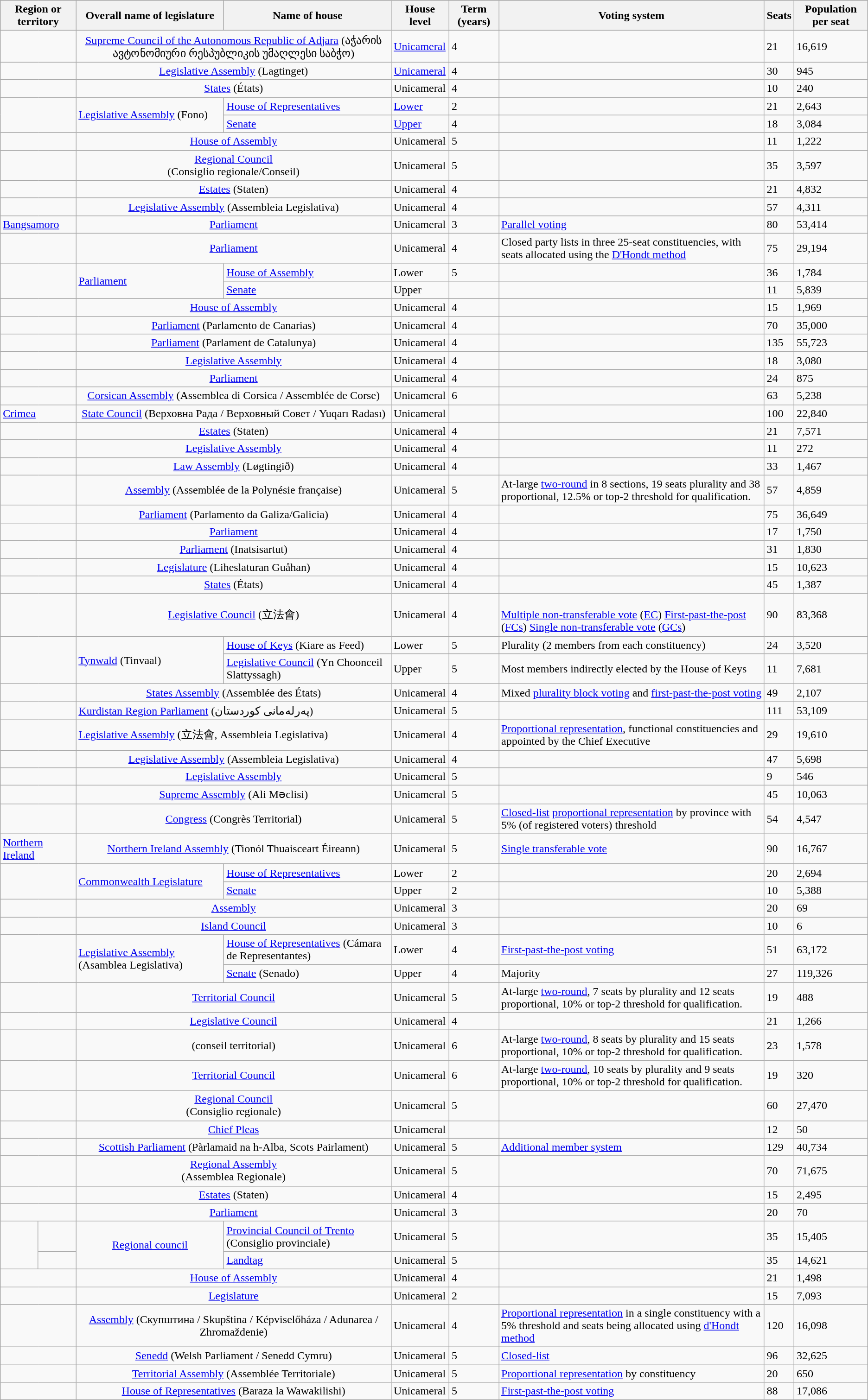<table class="wikitable sortable sticky-header">
<tr bgcolor="#cccccc">
<th colspan="2">Region or territory</th>
<th>Overall name of legislature</th>
<th>Name of house</th>
<th>House level</th>
<th>Term (years)</th>
<th>Voting system</th>
<th>Seats</th>
<th>Population per seat</th>
</tr>
<tr>
<td colspan="2"></td>
<td colspan="2" align="center"><a href='#'>Supreme Council of the Autonomous Republic of Adjara</a> (აჭარის ავტონომიური რესპუბლიკის უმაღლესი საბჭო)</td>
<td><a href='#'>Unicameral</a></td>
<td>4</td>
<td></td>
<td>21</td>
<td>16,619</td>
</tr>
<tr>
<td colspan="2"></td>
<td colspan="2" align="center"><a href='#'>Legislative Assembly</a> (Lagtinget)</td>
<td><a href='#'>Unicameral</a></td>
<td>4</td>
<td></td>
<td>30</td>
<td>945</td>
</tr>
<tr>
<td colspan="2"></td>
<td colspan="2" align="center"><a href='#'>States</a> (États)</td>
<td>Unicameral</td>
<td>4</td>
<td></td>
<td>10</td>
<td>240</td>
</tr>
<tr>
<td colspan="2" rowspan="2"></td>
<td rowspan=2><a href='#'>Legislative Assembly</a> (Fono)</td>
<td><a href='#'>House of Representatives</a></td>
<td><a href='#'>Lower</a></td>
<td>2</td>
<td></td>
<td>21</td>
<td>2,643</td>
</tr>
<tr>
<td><a href='#'>Senate</a></td>
<td><a href='#'>Upper</a></td>
<td>4</td>
<td></td>
<td>18</td>
<td>3,084</td>
</tr>
<tr>
<td colspan="2"></td>
<td colspan="2" align="center"><a href='#'>House of Assembly</a></td>
<td>Unicameral</td>
<td>5</td>
<td></td>
<td>11</td>
<td>1,222</td>
</tr>
<tr>
<td colspan="2"></td>
<td colspan="2" align="center"><a href='#'>Regional Council</a><br>(Consiglio regionale/Conseil)</td>
<td>Unicameral</td>
<td>5</td>
<td></td>
<td>35</td>
<td>3,597</td>
</tr>
<tr>
<td colspan="2"></td>
<td colspan="2" align="center"><a href='#'>Estates</a> (Staten)</td>
<td>Unicameral</td>
<td>4</td>
<td></td>
<td>21</td>
<td>4,832</td>
</tr>
<tr>
<td colspan="2"></td>
<td colspan="2" align="center"><a href='#'>Legislative Assembly</a> (Assembleia Legislativa)</td>
<td>Unicameral</td>
<td>4</td>
<td></td>
<td>57</td>
<td>4,311</td>
</tr>
<tr>
<td colspan="2"> <a href='#'>Bangsamoro</a></td>
<td colspan="2" align="center"><a href='#'>Parliament</a></td>
<td>Unicameral</td>
<td>3</td>
<td><a href='#'>Parallel voting</a></td>
<td>80</td>
<td>53,414</td>
</tr>
<tr>
<td colspan="2"></td>
<td colspan="2" align="center"><a href='#'>Parliament</a></td>
<td>Unicameral</td>
<td>4</td>
<td>Closed party lists in three 25-seat constituencies, with seats allocated using the <a href='#'>D'Hondt method</a></td>
<td>75</td>
<td>29,194</td>
</tr>
<tr>
<td colspan="2" rowspan="2"></td>
<td rowspan=2><a href='#'>Parliament</a></td>
<td><a href='#'>House of Assembly</a></td>
<td>Lower</td>
<td>5</td>
<td></td>
<td>36</td>
<td>1,784</td>
</tr>
<tr>
<td><a href='#'>Senate</a></td>
<td>Upper</td>
<td></td>
<td></td>
<td>11</td>
<td>5,839</td>
</tr>
<tr>
<td colspan="2"></td>
<td colspan="2" align="center"><a href='#'>House of Assembly</a></td>
<td>Unicameral</td>
<td>4</td>
<td></td>
<td>15</td>
<td>1,969</td>
</tr>
<tr>
<td colspan="2"></td>
<td colspan="2" align="center"><a href='#'>Parliament</a> (Parlamento de Canarias)</td>
<td>Unicameral</td>
<td>4</td>
<td></td>
<td>70</td>
<td>35,000</td>
</tr>
<tr>
<td colspan="2"></td>
<td colspan="2" align="center"><a href='#'>Parliament</a> (Parlament de Catalunya)</td>
<td>Unicameral</td>
<td>4</td>
<td></td>
<td>135</td>
<td>55,723</td>
</tr>
<tr>
<td colspan="2"></td>
<td colspan="2" align="center"><a href='#'>Legislative Assembly</a></td>
<td>Unicameral</td>
<td>4</td>
<td></td>
<td>18</td>
<td>3,080</td>
</tr>
<tr>
<td colspan="2"></td>
<td colspan="2" align="center"><a href='#'>Parliament</a></td>
<td>Unicameral</td>
<td>4</td>
<td></td>
<td>24</td>
<td>875</td>
</tr>
<tr>
<td colspan="2"></td>
<td colspan="2" align="center"><a href='#'>Corsican Assembly</a> (Assemblea di Corsica / Assemblée de Corse)</td>
<td>Unicameral</td>
<td>6</td>
<td></td>
<td>63</td>
<td>5,238</td>
</tr>
<tr>
<td colspan="2"> <a href='#'>Crimea</a></td>
<td colspan="2" align="center"><a href='#'>State Council</a> (Верховна Рада / Верховный Совет / Yuqarı Radası)</td>
<td>Unicameral</td>
<td></td>
<td></td>
<td>100</td>
<td>22,840</td>
</tr>
<tr>
<td colspan="2"></td>
<td colspan="2" align="center"><a href='#'>Estates</a> (Staten)</td>
<td>Unicameral</td>
<td>4</td>
<td></td>
<td>21</td>
<td>7,571</td>
</tr>
<tr>
<td colspan="2"></td>
<td colspan="2" align="center"><a href='#'>Legislative Assembly</a></td>
<td>Unicameral</td>
<td>4</td>
<td></td>
<td>11</td>
<td>272</td>
</tr>
<tr>
<td colspan="2"></td>
<td colspan="2" align="center"><a href='#'>Law Assembly</a> (Løgtingið)</td>
<td>Unicameral</td>
<td>4</td>
<td></td>
<td>33</td>
<td>1,467</td>
</tr>
<tr>
<td colspan="2"></td>
<td colspan="2" align="center"><a href='#'>Assembly</a> (Assemblée de la Polynésie française)</td>
<td>Unicameral</td>
<td>5</td>
<td>At-large <a href='#'>two-round</a> in 8 sections, 19 seats plurality and 38 proportional, 12.5% or top-2 threshold for qualification.</td>
<td>57</td>
<td>4,859</td>
</tr>
<tr>
<td colspan="2"></td>
<td colspan="2" align="center"><a href='#'>Parliament</a> (Parlamento da Galiza/Galicia)</td>
<td>Unicameral</td>
<td>4</td>
<td></td>
<td>75</td>
<td>36,649</td>
</tr>
<tr>
<td colspan="2"></td>
<td colspan="2" align="center"><a href='#'>Parliament</a></td>
<td>Unicameral</td>
<td>4</td>
<td></td>
<td>17</td>
<td>1,750</td>
</tr>
<tr>
<td colspan="2"></td>
<td colspan="2" align="center"><a href='#'>Parliament</a> (Inatsisartut)</td>
<td>Unicameral</td>
<td>4</td>
<td></td>
<td>31</td>
<td>1,830</td>
</tr>
<tr>
<td colspan="2"></td>
<td colspan="2" align="center"><a href='#'>Legislature</a> (Liheslaturan Guåhan)</td>
<td>Unicameral</td>
<td>4</td>
<td></td>
<td>15</td>
<td>10,623</td>
</tr>
<tr>
<td colspan="2"></td>
<td colspan="2" align="center"><a href='#'>States</a> (États)</td>
<td>Unicameral</td>
<td>4</td>
<td></td>
<td>45</td>
<td>1,387</td>
</tr>
<tr>
<td colspan="2"></td>
<td colspan="2" align="center"><a href='#'>Legislative Council</a> (立法會)</td>
<td>Unicameral</td>
<td>4</td>
<td><br><a href='#'>Multiple non-transferable vote</a> (<a href='#'>EC</a>)
<a href='#'>First-past-the-post</a> (<a href='#'>FCs</a>)
<a href='#'>Single non-transferable vote</a> (<a href='#'>GCs</a>)</td>
<td>90</td>
<td>83,368</td>
</tr>
<tr>
<td colspan="2" rowspan="2"></td>
<td rowspan="2"><a href='#'>Tynwald</a> (Tinvaal)</td>
<td><a href='#'>House of Keys</a> (Kiare as Feed)</td>
<td>Lower</td>
<td>5</td>
<td>Plurality (2 members from each constituency)</td>
<td>24</td>
<td>3,520</td>
</tr>
<tr>
<td><a href='#'>Legislative Council</a> (Yn Choonceil Slattyssagh)</td>
<td>Upper</td>
<td>5</td>
<td>Most members indirectly elected by the House of Keys</td>
<td>11</td>
<td>7,681</td>
</tr>
<tr>
<td colspan="2"></td>
<td colspan="2" align="center"><a href='#'>States Assembly</a> (Assemblée des États)</td>
<td>Unicameral</td>
<td>4</td>
<td>Mixed <a href='#'>plurality block voting</a> and <a href='#'>first-past-the-post voting</a></td>
<td>49</td>
<td>2,107</td>
</tr>
<tr>
<td colspan="2"></td>
<td colspan="2"><a href='#'>Kurdistan Region Parliament</a> (پەرلەمانی کوردستان)</td>
<td>Unicameral</td>
<td>5</td>
<td></td>
<td>111</td>
<td>53,109</td>
</tr>
<tr>
<td colspan="2"></td>
<td colspan="2"><a href='#'>Legislative Assembly</a> (立法會, Assembleia Legislativa)</td>
<td>Unicameral</td>
<td>4</td>
<td><a href='#'>Proportional representation</a>, functional constituencies and appointed by the Chief Executive</td>
<td>29</td>
<td>19,610</td>
</tr>
<tr>
<td colspan="2"></td>
<td colspan="2" align="center"><a href='#'>Legislative Assembly</a> (Assembleia Legislativa)</td>
<td>Unicameral</td>
<td>4</td>
<td></td>
<td>47</td>
<td>5,698</td>
</tr>
<tr>
<td colspan="2"></td>
<td colspan="2" align="center"><a href='#'>Legislative Assembly</a></td>
<td>Unicameral</td>
<td>5</td>
<td></td>
<td>9</td>
<td>546</td>
</tr>
<tr>
<td colspan="2"></td>
<td colspan="2" align="center"><a href='#'>Supreme Assembly</a> (Ali Məclisi)</td>
<td>Unicameral</td>
<td>5</td>
<td></td>
<td>45</td>
<td>10,063</td>
</tr>
<tr>
<td colspan="2"></td>
<td colspan="2" align="center"><a href='#'>Congress</a> (Congrès Territorial)</td>
<td>Unicameral</td>
<td>5</td>
<td><a href='#'>Closed-list</a> <a href='#'>proportional representation</a> by province with 5% (of registered voters) threshold</td>
<td>54</td>
<td>4,547</td>
</tr>
<tr>
<td colspan="2"> <a href='#'>Northern Ireland</a></td>
<td colspan="2" align="center"><a href='#'>Northern Ireland Assembly</a> (Tionól Thuaisceart Éireann)</td>
<td>Unicameral</td>
<td>5</td>
<td><a href='#'>Single transferable vote</a></td>
<td>90</td>
<td>16,767</td>
</tr>
<tr>
<td colspan="2" rowspan="2"></td>
<td rowspan=2><a href='#'>Commonwealth Legislature</a></td>
<td><a href='#'>House of Representatives</a></td>
<td>Lower</td>
<td>2</td>
<td></td>
<td>20</td>
<td>2,694</td>
</tr>
<tr>
<td><a href='#'>Senate</a></td>
<td>Upper</td>
<td>2</td>
<td></td>
<td>10</td>
<td>5,388</td>
</tr>
<tr>
<td colspan="2"></td>
<td colspan="2" align="center"><a href='#'>Assembly</a></td>
<td>Unicameral</td>
<td>3</td>
<td></td>
<td>20</td>
<td>69</td>
</tr>
<tr>
<td colspan="2"></td>
<td colspan="2" align="center"><a href='#'>Island Council</a></td>
<td>Unicameral</td>
<td>3</td>
<td></td>
<td>10</td>
<td>6</td>
</tr>
<tr>
<td colspan="2" rowspan="2"></td>
<td rowspan=2><a href='#'>Legislative Assembly</a> (Asamblea Legislativa)</td>
<td><a href='#'>House of Representatives</a> (Cámara de Representantes)</td>
<td>Lower</td>
<td>4</td>
<td><a href='#'>First-past-the-post voting</a></td>
<td>51</td>
<td>63,172</td>
</tr>
<tr>
<td><a href='#'>Senate</a> (Senado)</td>
<td>Upper</td>
<td>4</td>
<td>Majority</td>
<td>27</td>
<td>119,326</td>
</tr>
<tr>
<td colspan="2"></td>
<td colspan="2" align="center"><a href='#'>Territorial Council</a></td>
<td>Unicameral</td>
<td>5</td>
<td>At-large <a href='#'>two-round</a>, 7 seats by plurality and 12 seats proportional, 10% or top-2 threshold for qualification.</td>
<td>19</td>
<td>488</td>
</tr>
<tr>
<td colspan="2"></td>
<td colspan="2" align="center"><a href='#'>Legislative Council</a></td>
<td>Unicameral</td>
<td>4</td>
<td></td>
<td>21</td>
<td>1,266</td>
</tr>
<tr>
<td colspan="2"></td>
<td colspan="2" align="center"> (conseil territorial)</td>
<td>Unicameral</td>
<td>6</td>
<td>At-large <a href='#'>two-round</a>, 8 seats by plurality and 15 seats proportional, 10% or top-2 threshold for qualification.</td>
<td>23</td>
<td>1,578</td>
</tr>
<tr>
<td colspan="2"></td>
<td colspan="2" align="center"><a href='#'>Territorial Council</a></td>
<td>Unicameral</td>
<td>6</td>
<td>At-large <a href='#'>two-round</a>, 10 seats by plurality and 9 seats proportional, 10% or top-2 threshold for qualification.</td>
<td>19</td>
<td>320</td>
</tr>
<tr>
<td colspan="2"></td>
<td colspan="2" align="center"><a href='#'>Regional Council</a><br>(Consiglio regionale)</td>
<td>Unicameral</td>
<td>5</td>
<td></td>
<td>60</td>
<td>27,470</td>
</tr>
<tr>
<td colspan="2"></td>
<td colspan="2" align="center"><a href='#'>Chief Pleas</a></td>
<td>Unicameral</td>
<td></td>
<td></td>
<td>12</td>
<td>50</td>
</tr>
<tr>
<td colspan="2"></td>
<td colspan="2" align="center"><a href='#'>Scottish Parliament</a> (Pàrlamaid na h-Alba, Scots Pairlament)</td>
<td>Unicameral</td>
<td>5</td>
<td><a href='#'>Additional member system</a></td>
<td>129</td>
<td>40,734</td>
</tr>
<tr>
<td colspan="2"></td>
<td colspan="2" align="center"><a href='#'>Regional Assembly</a><br>(Assemblea Regionale)</td>
<td>Unicameral</td>
<td>5</td>
<td></td>
<td>70</td>
<td>71,675</td>
</tr>
<tr>
<td colspan="2"></td>
<td colspan="2" align="center"><a href='#'>Estates</a> (Staten)</td>
<td>Unicameral</td>
<td>4</td>
<td></td>
<td>15</td>
<td>2,495</td>
</tr>
<tr>
<td colspan="2"></td>
<td colspan="2" align="center"><a href='#'>Parliament</a></td>
<td>Unicameral</td>
<td>3</td>
<td></td>
<td>20</td>
<td>70</td>
</tr>
<tr>
<td rowspan="2"></td>
<td></td>
<td rowspan="2" align="center"><a href='#'>Regional council</a></td>
<td><a href='#'>Provincial Council of Trento</a> <br>(Consiglio provinciale)</td>
<td>Unicameral</td>
<td>5</td>
<td></td>
<td>35</td>
<td>15,405</td>
</tr>
<tr>
<td></td>
<td><a href='#'>Landtag</a></td>
<td>Unicameral</td>
<td>5</td>
<td></td>
<td>35</td>
<td>14,621</td>
</tr>
<tr>
<td colspan="2"></td>
<td colspan="2" align="center"><a href='#'>House of Assembly</a></td>
<td>Unicameral</td>
<td>4</td>
<td></td>
<td>21</td>
<td>1,498</td>
</tr>
<tr>
<td colspan="2"></td>
<td colspan="2" align="center"><a href='#'>Legislature</a></td>
<td>Unicameral</td>
<td>2</td>
<td></td>
<td>15</td>
<td>7,093</td>
</tr>
<tr>
<td colspan="2"></td>
<td colspan="2" align="center"><a href='#'>Assembly</a> (Скупштина / Skupština / Képviselőháza / Adunarea / Zhromaždenie)</td>
<td>Unicameral</td>
<td>4</td>
<td><a href='#'>Proportional representation</a> in a single constituency with a 5% threshold and seats being allocated using <a href='#'>d'Hondt method</a></td>
<td>120</td>
<td>16,098</td>
</tr>
<tr>
<td colspan="2"></td>
<td colspan="2" align="center"><a href='#'>Senedd</a> (Welsh Parliament / Senedd Cymru)</td>
<td>Unicameral</td>
<td>5</td>
<td><a href='#'>Closed-list</a></td>
<td>96</td>
<td>32,625</td>
</tr>
<tr>
<td colspan="2"></td>
<td colspan="2" align="center"><a href='#'>Territorial Assembly</a> (Assemblée Territoriale)</td>
<td>Unicameral</td>
<td>5</td>
<td><a href='#'>Proportional representation</a> by constituency</td>
<td>20</td>
<td>650</td>
</tr>
<tr>
<td colspan="2"></td>
<td colspan="2" align="center"><a href='#'>House of Representatives</a> (Baraza la Wawakilishi)</td>
<td>Unicameral</td>
<td>5</td>
<td><a href='#'>First-past-the-post voting</a></td>
<td>88</td>
<td>17,086</td>
</tr>
</table>
